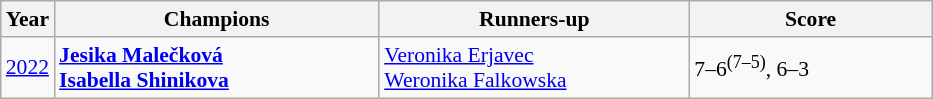<table class="wikitable" style="font-size:90%">
<tr>
<th>Year</th>
<th width="210">Champions</th>
<th width="200">Runners-up</th>
<th width="155">Score</th>
</tr>
<tr>
<td><a href='#'>2022</a></td>
<td> <strong><a href='#'>Jesika Malečková</a></strong> <br>  <strong><a href='#'>Isabella Shinikova</a></strong></td>
<td> <a href='#'>Veronika Erjavec</a> <br>  <a href='#'>Weronika Falkowska</a></td>
<td>7–6<sup>(7–5)</sup>, 6–3</td>
</tr>
</table>
